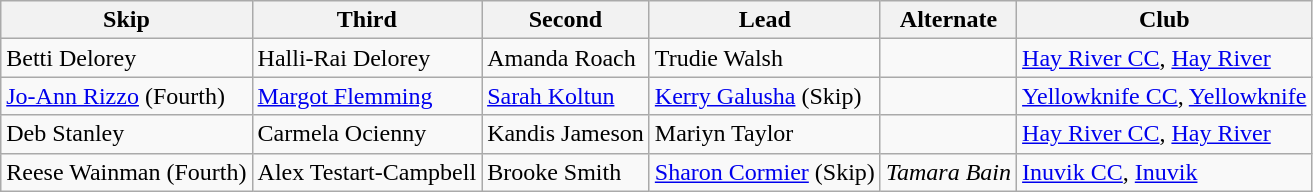<table class="wikitable">
<tr>
<th scope="col">Skip</th>
<th scope="col">Third</th>
<th scope="col">Second</th>
<th scope="col">Lead</th>
<th scope="col">Alternate</th>
<th scope="col">Club</th>
</tr>
<tr>
<td>Betti Delorey</td>
<td>Halli-Rai Delorey</td>
<td>Amanda Roach</td>
<td>Trudie Walsh</td>
<td></td>
<td><a href='#'>Hay River CC</a>, <a href='#'>Hay River</a></td>
</tr>
<tr>
<td><a href='#'>Jo-Ann Rizzo</a> (Fourth)</td>
<td><a href='#'>Margot Flemming</a></td>
<td><a href='#'>Sarah Koltun</a></td>
<td><a href='#'>Kerry Galusha</a> (Skip)</td>
<td></td>
<td><a href='#'>Yellowknife CC</a>, <a href='#'>Yellowknife</a></td>
</tr>
<tr>
<td>Deb Stanley</td>
<td>Carmela Ocienny</td>
<td>Kandis Jameson</td>
<td>Mariyn Taylor</td>
<td></td>
<td><a href='#'>Hay River CC</a>, <a href='#'>Hay River</a></td>
</tr>
<tr>
<td>Reese Wainman (Fourth)</td>
<td>Alex Testart-Campbell</td>
<td>Brooke Smith</td>
<td><a href='#'>Sharon Cormier</a> (Skip)</td>
<td><em>Tamara Bain</em></td>
<td><a href='#'>Inuvik CC</a>, <a href='#'>Inuvik</a></td>
</tr>
</table>
